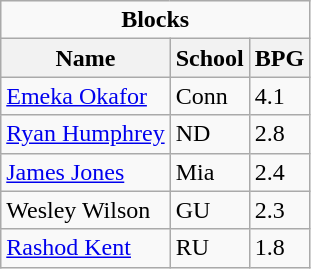<table class="wikitable">
<tr>
<td colspan=3 style="text-align:center;"><strong>Blocks</strong></td>
</tr>
<tr>
<th>Name</th>
<th>School</th>
<th>BPG</th>
</tr>
<tr>
<td><a href='#'>Emeka Okafor</a></td>
<td>Conn</td>
<td>4.1</td>
</tr>
<tr>
<td><a href='#'>Ryan Humphrey</a></td>
<td>ND</td>
<td>2.8</td>
</tr>
<tr>
<td><a href='#'>James Jones</a></td>
<td>Mia</td>
<td>2.4</td>
</tr>
<tr>
<td>Wesley Wilson</td>
<td>GU</td>
<td>2.3</td>
</tr>
<tr>
<td><a href='#'>Rashod Kent</a></td>
<td>RU</td>
<td>1.8</td>
</tr>
</table>
